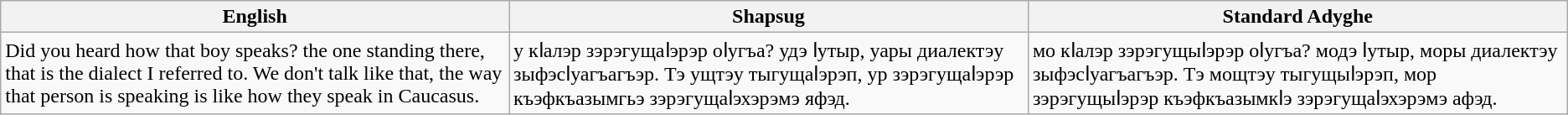<table class="wikitable">
<tr>
<th>English</th>
<th>Shapsug</th>
<th>Standard Adyghe</th>
</tr>
<tr>
<td>Did you heard how that boy speaks? the one standing there, that is the dialect I referred to. We don't talk like that, the way that person is speaking is like how they speak in Caucasus.</td>
<td>у кӏалэр зэрэгущаӏэрэр оӏугъа? удэ ӏутыр, уары диалектэу зыфэсӏуагъагъэр. Тэ ущтэу тыгущаӏэрэп, ур зэрэгущаӏэрэр къэфкъазымгьэ зэрэгущаӏэхэрэмэ яфэд.</td>
<td>мо кӏалэр зэрэгущыӏэрэр оӏугъа? модэ ӏутыр, моры диалектэу зыфэсӏуагъагъэр. Тэ мощтэу тыгущыӏэрэп, мор зэрэгущыӏэрэр къэфкъазымкӏэ зэрэгущаӏэхэрэмэ афэд.</td>
</tr>
</table>
